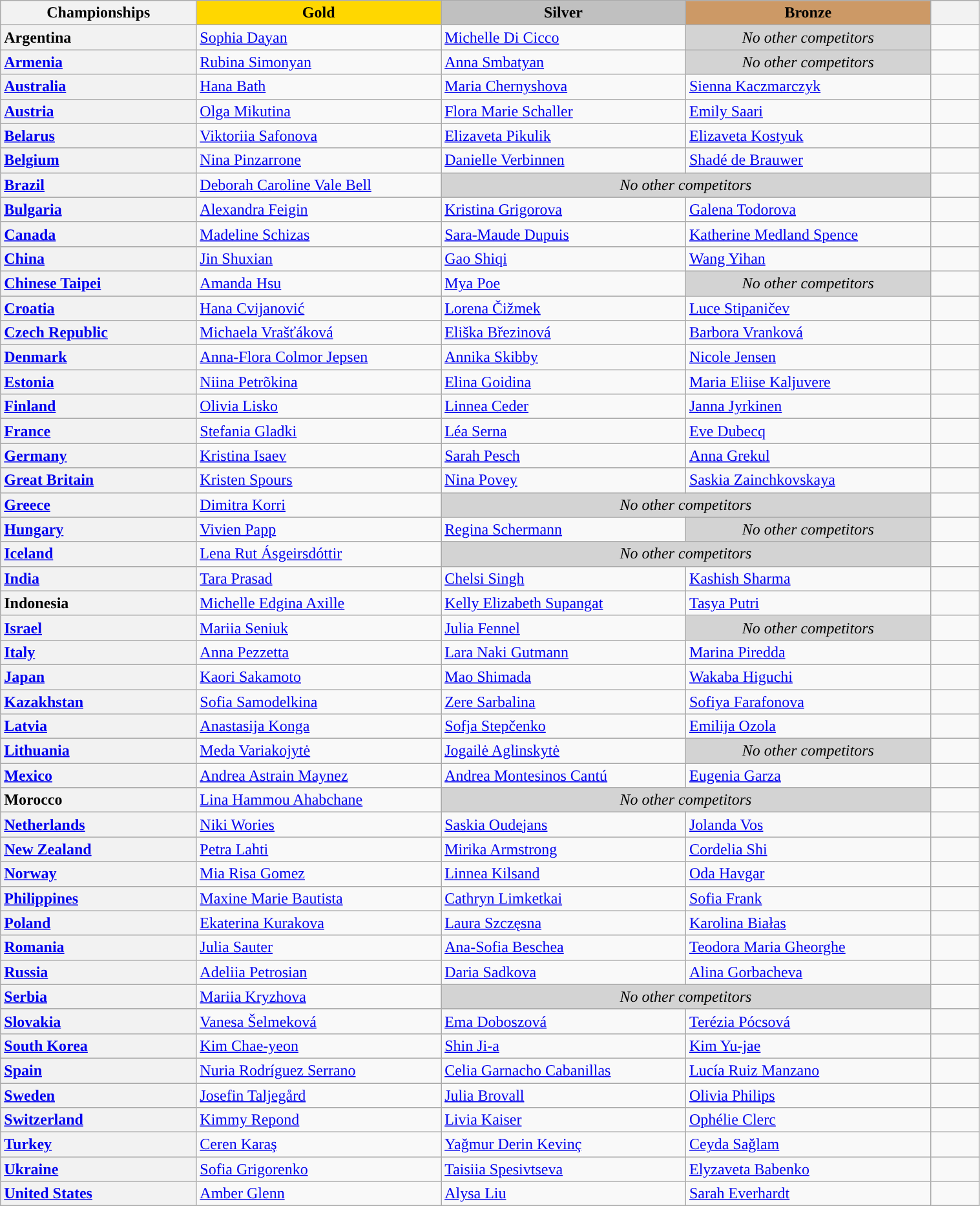<table class="wikitable unsortable" style="text-align:left; width:80%;">
<tr>
<th scope="col" style="text-align:center; width:20%;">Championships</th>
<td scope="col" style="text-align:center; width:25%; background:gold"><strong>Gold</strong></td>
<td scope="col" style="text-align:center; width:25%; background:silver"><strong>Silver</strong></td>
<td scope="col" style="text-align:center; width:25%; background:#c96"><strong>Bronze</strong></td>
<th scope="col" style="text-align:center; width:5%;"></th>
</tr>
<tr>
<th scope="row" style="text-align:left"> Argentina</th>
<td><a href='#'>Sophia Dayan</a></td>
<td><a href='#'>Michelle Di Cicco</a></td>
<td align="center" bgcolor="lightgray"><em>No other competitors</em></td>
<td></td>
</tr>
<tr>
<th scope="row" style="text-align:left"> <a href='#'>Armenia</a></th>
<td><a href='#'>Rubina Simonyan</a></td>
<td><a href='#'>Anna Smbatyan</a></td>
<td align="center" bgcolor="lightgray"><em>No other competitors</em></td>
<td></td>
</tr>
<tr>
<th scope="row" style="text-align:left"> <a href='#'>Australia</a></th>
<td><a href='#'>Hana Bath</a></td>
<td><a href='#'>Maria Chernyshova</a></td>
<td><a href='#'>Sienna Kaczmarczyk</a></td>
<td></td>
</tr>
<tr>
<th scope="row" style="text-align:left"> <a href='#'>Austria</a></th>
<td><a href='#'>Olga Mikutina</a></td>
<td><a href='#'>Flora Marie Schaller</a></td>
<td><a href='#'>Emily Saari</a></td>
<td></td>
</tr>
<tr>
<th scope="row" style="text-align:left"> <a href='#'>Belarus</a></th>
<td><a href='#'>Viktoriia Safonova</a></td>
<td><a href='#'>Elizaveta Pikulik</a></td>
<td><a href='#'>Elizaveta Kostyuk</a></td>
<td></td>
</tr>
<tr>
<th scope="row" style="text-align:left"> <a href='#'>Belgium</a></th>
<td><a href='#'>Nina Pinzarrone</a></td>
<td><a href='#'>Danielle Verbinnen</a></td>
<td><a href='#'>Shadé de Brauwer</a></td>
<td></td>
</tr>
<tr>
<th scope="row" style="text-align:left"> <a href='#'>Brazil</a></th>
<td><a href='#'>Deborah Caroline Vale Bell</a></td>
<td colspan=2 align="center" bgcolor="lightgray"><em>No other competitors</em></td>
<td></td>
</tr>
<tr>
<th scope="row" style="text-align:left"> <a href='#'>Bulgaria</a></th>
<td><a href='#'>Alexandra Feigin</a></td>
<td><a href='#'>Kristina Grigorova</a></td>
<td><a href='#'>Galena Todorova</a></td>
<td></td>
</tr>
<tr>
<th scope="row" style="text-align:left"> <a href='#'>Canada</a></th>
<td><a href='#'>Madeline Schizas</a></td>
<td><a href='#'>Sara-Maude Dupuis</a></td>
<td><a href='#'>Katherine Medland Spence</a></td>
<td></td>
</tr>
<tr>
<th scope="row" style="text-align:left"> <a href='#'>China</a></th>
<td><a href='#'>Jin Shuxian</a></td>
<td><a href='#'>Gao Shiqi</a></td>
<td><a href='#'>Wang Yihan</a></td>
<td></td>
</tr>
<tr>
<th scope="row" style="text-align:left"> <a href='#'>Chinese Taipei</a></th>
<td><a href='#'>Amanda Hsu</a></td>
<td><a href='#'>Mya Poe</a></td>
<td align="center" bgcolor="lightgray"><em>No other competitors</em></td>
<td></td>
</tr>
<tr>
<th scope="row" style="text-align:left"> <a href='#'>Croatia</a></th>
<td><a href='#'>Hana Cvijanović</a></td>
<td><a href='#'>Lorena Čižmek</a></td>
<td><a href='#'>Luce Stipaničev</a></td>
<td></td>
</tr>
<tr>
<th scope="row" style="text-align:left"> <a href='#'>Czech Republic</a></th>
<td><a href='#'>Michaela Vrašťáková</a></td>
<td><a href='#'>Eliška Březinová</a></td>
<td><a href='#'>Barbora Vranková</a></td>
<td></td>
</tr>
<tr>
<th scope="row" style="text-align:left"> <a href='#'>Denmark</a></th>
<td><a href='#'>Anna-Flora Colmor Jepsen</a></td>
<td><a href='#'>Annika Skibby</a></td>
<td><a href='#'>Nicole Jensen</a></td>
<td></td>
</tr>
<tr>
<th scope="row" style="text-align:left"> <a href='#'>Estonia</a></th>
<td><a href='#'>Niina Petrõkina</a></td>
<td><a href='#'>Elina Goidina</a></td>
<td><a href='#'>Maria Eliise Kaljuvere</a></td>
<td></td>
</tr>
<tr>
<th scope="row" style="text-align:left"> <a href='#'>Finland</a></th>
<td><a href='#'>Olivia Lisko</a></td>
<td><a href='#'>Linnea Ceder</a></td>
<td><a href='#'>Janna Jyrkinen</a></td>
<td></td>
</tr>
<tr>
<th scope="row" style="text-align:left"> <a href='#'>France</a></th>
<td><a href='#'>Stefania Gladki</a></td>
<td><a href='#'>Léa Serna</a></td>
<td><a href='#'>Eve Dubecq</a></td>
<td></td>
</tr>
<tr>
<th scope="row" style="text-align:left"> <a href='#'>Germany</a></th>
<td><a href='#'>Kristina Isaev</a></td>
<td><a href='#'>Sarah Pesch</a></td>
<td><a href='#'>Anna Grekul</a></td>
<td></td>
</tr>
<tr>
<th scope="row" style="text-align:left"> <a href='#'>Great Britain</a></th>
<td><a href='#'>Kristen Spours</a></td>
<td><a href='#'>Nina Povey</a></td>
<td><a href='#'>Saskia Zainchkovskaya</a></td>
<td></td>
</tr>
<tr>
<th scope="row" style="text-align:left"> <a href='#'>Greece</a></th>
<td><a href='#'>Dimitra Korri</a></td>
<td colspan=2 align=center bgcolor="lightgray"><em>No other competitors</em></td>
<td></td>
</tr>
<tr>
<th scope="row" style="text-align:left"> <a href='#'>Hungary</a></th>
<td><a href='#'>Vivien Papp</a></td>
<td><a href='#'>Regina Schermann</a></td>
<td align=center bgcolor="lightgray"><em>No other competitors</em></td>
<td></td>
</tr>
<tr>
<th scope="row" style="text-align:left"> <a href='#'>Iceland</a></th>
<td><a href='#'>Lena Rut Ásgeirsdóttir</a></td>
<td colspan=2 align="center" bgcolor="lightgray"><em>No other competitors</em></td>
<td></td>
</tr>
<tr>
<th scope="row" style="text-align:left"> <a href='#'>India</a></th>
<td><a href='#'>Tara Prasad</a></td>
<td><a href='#'>Chelsi Singh</a></td>
<td><a href='#'>Kashish Sharma</a></td>
<td></td>
</tr>
<tr>
<th scope="row" style="text-align:left"> Indonesia</th>
<td><a href='#'>Michelle Edgina Axille</a></td>
<td><a href='#'>Kelly Elizabeth Supangat</a></td>
<td><a href='#'>Tasya Putri</a></td>
<td></td>
</tr>
<tr>
<th scope="row" style="text-align:left"> <a href='#'>Israel</a></th>
<td><a href='#'>Mariia Seniuk</a></td>
<td><a href='#'>Julia Fennel</a></td>
<td align="center" bgcolor="lightgray"><em>No other competitors</em></td>
<td></td>
</tr>
<tr>
<th scope="row" style="text-align:left"> <a href='#'>Italy</a></th>
<td><a href='#'>Anna Pezzetta</a></td>
<td><a href='#'>Lara Naki Gutmann</a></td>
<td><a href='#'>Marina Piredda</a></td>
<td></td>
</tr>
<tr>
<th scope="row" style="text-align:left"> <a href='#'>Japan</a></th>
<td><a href='#'>Kaori Sakamoto</a></td>
<td><a href='#'>Mao Shimada</a></td>
<td><a href='#'>Wakaba Higuchi</a></td>
<td></td>
</tr>
<tr>
<th scope="row" style="text-align:left"> <a href='#'>Kazakhstan</a></th>
<td><a href='#'>Sofia Samodelkina</a></td>
<td><a href='#'>Zere Sarbalina</a></td>
<td><a href='#'>Sofiya Farafonova</a></td>
<td></td>
</tr>
<tr>
<th scope="row" style="text-align:left"> <a href='#'>Latvia</a></th>
<td><a href='#'>Anastasija Konga</a></td>
<td><a href='#'>Sofja Stepčenko</a></td>
<td><a href='#'>Emilija Ozola</a></td>
<td></td>
</tr>
<tr>
<th scope="row" style="text-align:left"> <a href='#'>Lithuania</a></th>
<td><a href='#'>Meda Variakojytė</a></td>
<td><a href='#'>Jogailė Aglinskytė</a></td>
<td align="center" bgcolor="lightgray"><em>No other competitors</em></td>
<td></td>
</tr>
<tr>
<th scope="row" style="text-align:left"> <a href='#'>Mexico</a></th>
<td><a href='#'>Andrea Astrain Maynez</a></td>
<td><a href='#'>Andrea Montesinos Cantú</a></td>
<td><a href='#'>Eugenia Garza</a></td>
<td></td>
</tr>
<tr>
<th scope="row" style="text-align:left"> Morocco</th>
<td><a href='#'>Lina Hammou Ahabchane</a></td>
<td colspan=2 align=center bgcolor="lightgray"><em>No other competitors</em></td>
<td></td>
</tr>
<tr>
<th scope="row" style="text-align:left"> <a href='#'>Netherlands</a></th>
<td><a href='#'>Niki Wories</a></td>
<td><a href='#'>Saskia Oudejans</a></td>
<td><a href='#'>Jolanda Vos</a></td>
<td></td>
</tr>
<tr>
<th scope="row" style="text-align:left"> <a href='#'>New Zealand</a></th>
<td><a href='#'>Petra Lahti</a></td>
<td><a href='#'>Mirika Armstrong</a></td>
<td><a href='#'>Cordelia Shi</a></td>
<td></td>
</tr>
<tr>
<th scope="row" style="text-align:left"> <a href='#'>Norway</a></th>
<td><a href='#'>Mia Risa Gomez</a></td>
<td><a href='#'>Linnea Kilsand</a></td>
<td><a href='#'>Oda Havgar</a></td>
<td></td>
</tr>
<tr>
<th scope="row" style="text-align:left"> <a href='#'>Philippines</a></th>
<td><a href='#'>Maxine Marie Bautista</a></td>
<td><a href='#'>Cathryn Limketkai</a></td>
<td><a href='#'>Sofia Frank</a></td>
<td></td>
</tr>
<tr>
<th scope="row" style="text-align:left"> <a href='#'>Poland</a></th>
<td><a href='#'>Ekaterina Kurakova</a></td>
<td><a href='#'>Laura Szczęsna</a></td>
<td><a href='#'>Karolina Białas</a></td>
<td></td>
</tr>
<tr>
<th scope="row" style="text-align:left"> <a href='#'>Romania</a></th>
<td><a href='#'>Julia Sauter</a></td>
<td><a href='#'>Ana-Sofia Beschea</a></td>
<td><a href='#'>Teodora Maria Gheorghe</a></td>
<td></td>
</tr>
<tr>
<th scope="row" style="text-align:left"> <a href='#'>Russia</a></th>
<td><a href='#'>Adeliia Petrosian</a></td>
<td><a href='#'>Daria Sadkova</a></td>
<td><a href='#'>Alina Gorbacheva</a></td>
<td></td>
</tr>
<tr>
<th scope="row" style="text-align:left"> <a href='#'>Serbia</a></th>
<td><a href='#'>Mariia Kryzhova</a></td>
<td colspan=2 align="center" bgcolor="lightgray"><em>No other competitors</em></td>
<td></td>
</tr>
<tr>
<th scope="row" style="text-align:left"> <a href='#'>Slovakia</a></th>
<td><a href='#'>Vanesa Šelmeková</a></td>
<td><a href='#'>Ema Doboszová</a></td>
<td><a href='#'>Terézia Pócsová</a></td>
<td></td>
</tr>
<tr>
<th scope="row" style="text-align:left"> <a href='#'>South Korea</a></th>
<td><a href='#'>Kim Chae-yeon</a></td>
<td><a href='#'>Shin Ji-a</a></td>
<td><a href='#'>Kim Yu-jae</a></td>
<td></td>
</tr>
<tr>
<th scope="row" style="text-align:left"> <a href='#'>Spain</a></th>
<td><a href='#'>Nuria Rodríguez Serrano</a></td>
<td><a href='#'>Celia Garnacho Cabanillas</a></td>
<td><a href='#'>Lucía Ruiz Manzano</a></td>
<td></td>
</tr>
<tr>
<th scope="row" style="text-align:left"> <a href='#'>Sweden</a></th>
<td><a href='#'>Josefin Taljegård</a></td>
<td><a href='#'>Julia Brovall</a></td>
<td><a href='#'>Olivia Philips</a></td>
<td></td>
</tr>
<tr>
<th scope="row" style="text-align:left"> <a href='#'>Switzerland</a></th>
<td><a href='#'>Kimmy Repond</a></td>
<td><a href='#'>Livia Kaiser</a></td>
<td><a href='#'>Ophélie Clerc</a></td>
<td></td>
</tr>
<tr>
<th scope="row" style="text-align:left"> <a href='#'>Turkey</a></th>
<td><a href='#'>Ceren Karaş</a></td>
<td><a href='#'>Yağmur Derin Kevinç</a></td>
<td><a href='#'>Ceyda Sağlam</a></td>
<td></td>
</tr>
<tr>
<th scope="row" style="text-align:left"> <a href='#'>Ukraine</a></th>
<td><a href='#'>Sofia Grigorenko</a></td>
<td><a href='#'>Taisiia Spesivtseva</a></td>
<td><a href='#'>Elyzaveta Babenko</a></td>
<td></td>
</tr>
<tr>
<th scope="row" style="text-align:left"> <a href='#'>United States</a></th>
<td><a href='#'>Amber Glenn</a></td>
<td><a href='#'>Alysa Liu</a></td>
<td><a href='#'>Sarah Everhardt</a></td>
<td></td>
</tr>
</table>
